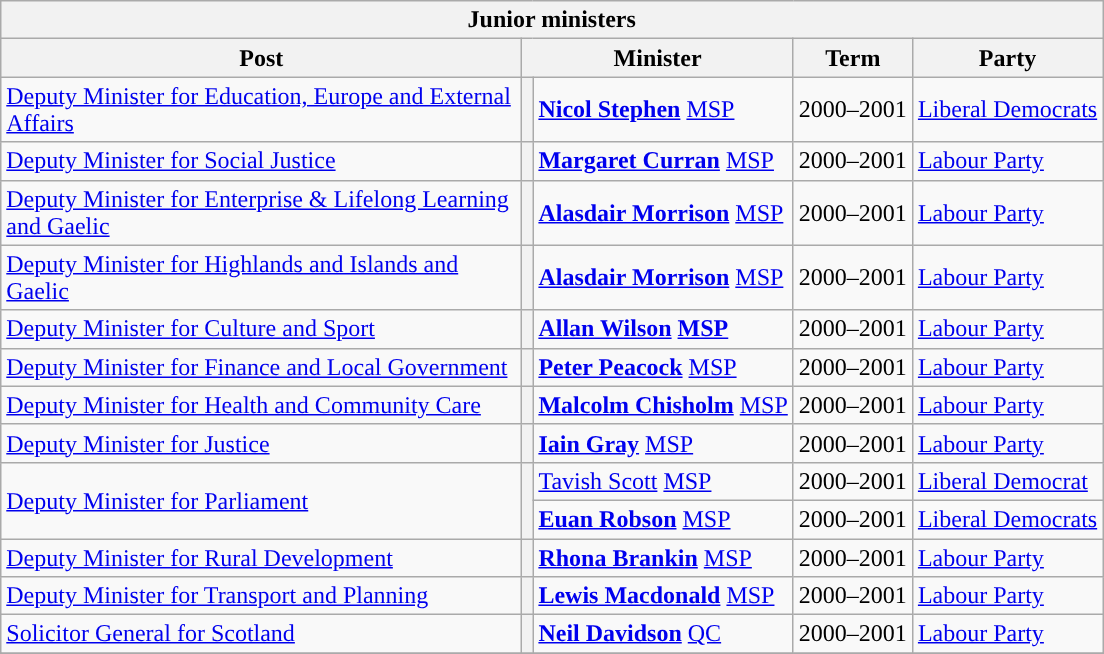<table class="wikitable">
<tr>
<th colspan="5">Junior ministers</th>
</tr>
<tr>
<th style="width: 340px">Post</th>
<th colspan="2">Minister</th>
<th>Term</th>
<th>Party</th>
</tr>
<tr>
<td><a href='#'>Deputy Minister for Education, Europe and External Affairs</a></td>
<th style="background-color: "></th>
<td><strong><a href='#'>Nicol Stephen</a></strong> <a href='#'>MSP</a></td>
<td>2000–2001</td>
<td><a href='#'>Liberal Democrats</a></td>
</tr>
<tr>
<td><a href='#'>Deputy Minister for Social Justice</a></td>
<th style="background-color: "></th>
<td><strong><a href='#'>Margaret Curran</a></strong> <a href='#'>MSP</a></td>
<td>2000–2001</td>
<td><a href='#'>Labour Party</a></td>
</tr>
<tr>
<td><a href='#'>Deputy Minister for Enterprise & Lifelong Learning and Gaelic</a></td>
<th style="background-color: "></th>
<td><strong><a href='#'>Alasdair Morrison</a></strong> <a href='#'>MSP</a></td>
<td>2000–2001</td>
<td><a href='#'>Labour Party</a></td>
</tr>
<tr>
<td><a href='#'>Deputy Minister for Highlands and Islands and Gaelic</a></td>
<th style="background-color: "></th>
<td><strong><a href='#'>Alasdair Morrison</a></strong> <a href='#'>MSP</a></td>
<td>2000–2001</td>
<td><a href='#'>Labour Party</a></td>
</tr>
<tr>
<td><a href='#'>Deputy Minister for Culture and Sport</a></td>
<th style="background-color: "></th>
<td><strong><a href='#'>Allan Wilson</a> <a href='#'>MSP</a></strong></td>
<td>2000–2001</td>
<td><a href='#'>Labour Party</a></td>
</tr>
<tr>
<td><a href='#'>Deputy Minister for Finance and Local Government</a></td>
<th style="background-color: "></th>
<td><strong><a href='#'>Peter Peacock</a></strong> <a href='#'>MSP</a></td>
<td>2000–2001</td>
<td><a href='#'>Labour Party</a></td>
</tr>
<tr>
<td><a href='#'>Deputy Minister for Health and Community Care</a></td>
<th style="background-color: "></th>
<td><strong><a href='#'>Malcolm Chisholm</a></strong> <a href='#'>MSP</a></td>
<td>2000–2001</td>
<td><a href='#'>Labour Party</a></td>
</tr>
<tr>
<td><a href='#'>Deputy Minister for Justice</a></td>
<th style="background-color: "></th>
<td><strong><a href='#'>Iain Gray</a></strong> <a href='#'>MSP</a></td>
<td>2000–2001</td>
<td><a href='#'>Labour Party</a></td>
</tr>
<tr>
<td rowspan="2"><a href='#'>Deputy Minister for Parliament</a></td>
<th rowspan="2" style="background-color: "></th>
<td><a href='#'>Tavish Scott</a> <a href='#'>MSP</a></td>
<td>2000–2001</td>
<td><a href='#'>Liberal Democrat</a></td>
</tr>
<tr>
<td><strong><a href='#'>Euan Robson</a></strong> <a href='#'>MSP</a></td>
<td>2000–2001</td>
<td><a href='#'>Liberal Democrats</a></td>
</tr>
<tr>
<td><a href='#'>Deputy Minister for Rural Development</a></td>
<th style="background-color: "></th>
<td><strong><a href='#'>Rhona Brankin</a></strong> <a href='#'>MSP</a></td>
<td>2000–2001</td>
<td><a href='#'>Labour Party</a></td>
</tr>
<tr>
<td><a href='#'>Deputy Minister for Transport and Planning</a></td>
<th style="background-color: "></th>
<td><strong><a href='#'>Lewis Macdonald</a></strong> <a href='#'>MSP</a></td>
<td>2000–2001</td>
<td><a href='#'>Labour Party</a></td>
</tr>
<tr>
<td><a href='#'>Solicitor General for Scotland</a></td>
<th style="background-color: "></th>
<td><strong><a href='#'>Neil Davidson</a></strong> <a href='#'>QC</a></td>
<td>2000–2001</td>
<td><a href='#'>Labour Party</a></td>
</tr>
<tr>
</tr>
<tr>
</tr>
</table>
